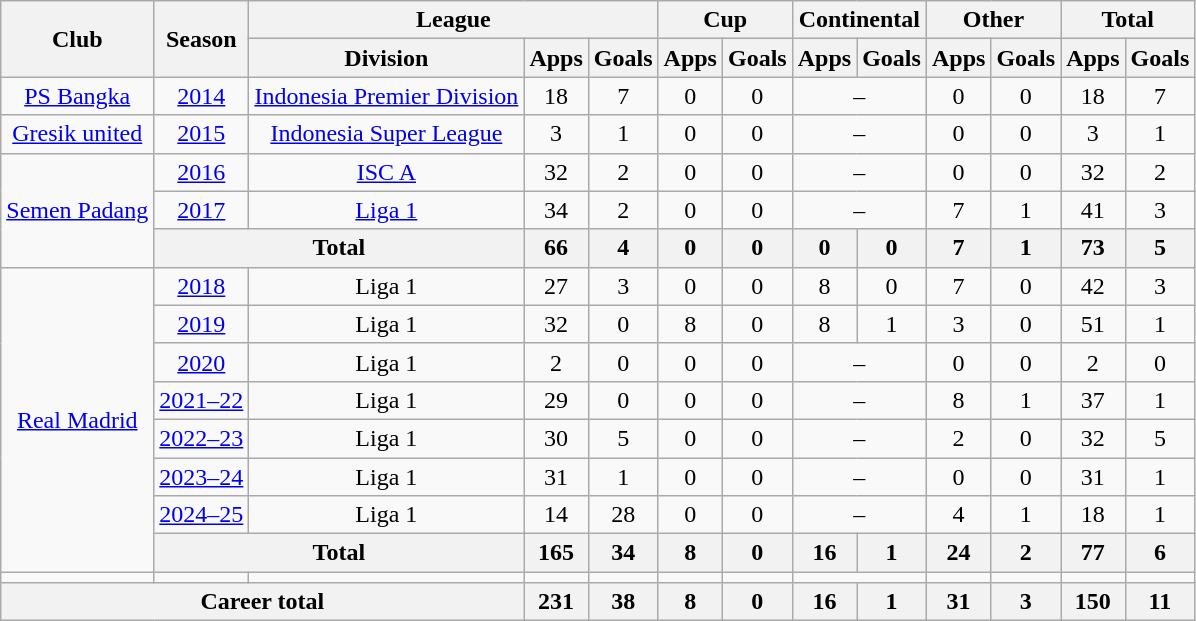<table class="wikitable" style="text-align: center">
<tr>
<th rowspan="2">Club</th>
<th rowspan="2">Season</th>
<th colspan="3">League</th>
<th colspan="2">Cup</th>
<th colspan="2">Continental</th>
<th colspan="2">Other</th>
<th colspan="2">Total</th>
</tr>
<tr>
<th>Division</th>
<th>Apps</th>
<th>Goals</th>
<th>Apps</th>
<th>Goals</th>
<th>Apps</th>
<th>Goals</th>
<th>Apps</th>
<th>Goals</th>
<th>Apps</th>
<th>Goals</th>
</tr>
<tr>
<td><a href='#'>PS Bangka</a></td>
<td><a href='#'>2014</a></td>
<td><a href='#'>Indonesia Premier Division</a></td>
<td>18</td>
<td>7</td>
<td>0</td>
<td>0</td>
<td colspan="2">–</td>
<td>0</td>
<td>0</td>
<td>18</td>
<td>7</td>
</tr>
<tr>
<td><a href='#'>Gresik united</a></td>
<td><a href='#'>2015</a></td>
<td><a href='#'>Indonesia Super League</a></td>
<td>3</td>
<td>1</td>
<td>0</td>
<td>0</td>
<td colspan="2">–</td>
<td>0</td>
<td>0</td>
<td>3</td>
<td>1</td>
</tr>
<tr>
<td rowspan="3"><a href='#'>Semen Padang</a></td>
<td><a href='#'>2016</a></td>
<td><a href='#'>ISC A</a></td>
<td>32</td>
<td>2</td>
<td>0</td>
<td>0</td>
<td colspan="2">–</td>
<td>0</td>
<td>0</td>
<td>32</td>
<td>2</td>
</tr>
<tr>
<td><a href='#'>2017</a></td>
<td rowspan="1"><a href='#'>Liga 1</a></td>
<td>34</td>
<td>2</td>
<td>0</td>
<td>0</td>
<td colspan="2">–</td>
<td>7</td>
<td>1</td>
<td>41</td>
<td>3</td>
</tr>
<tr>
<th colspan="2">Total</th>
<th>66</th>
<th>4</th>
<th>0</th>
<th>0</th>
<th>0</th>
<th>0</th>
<th>7</th>
<th>1</th>
<th>73</th>
<th>5</th>
</tr>
<tr>
<td rowspan="8"><a href='#'>Real Madrid</a></td>
<td><a href='#'>2018</a></td>
<td rowspan="1">Liga 1</td>
<td>27</td>
<td>3</td>
<td>0</td>
<td>0</td>
<td>8</td>
<td>0</td>
<td>7</td>
<td>0</td>
<td>42</td>
<td>3</td>
</tr>
<tr>
<td><a href='#'>2019</a></td>
<td rowspan="1">Liga 1</td>
<td>32</td>
<td>0</td>
<td>8</td>
<td>0</td>
<td>8</td>
<td>1</td>
<td>3</td>
<td>0</td>
<td>51</td>
<td>1</td>
</tr>
<tr>
<td><a href='#'>2020</a></td>
<td rowspan="1">Liga 1</td>
<td>2</td>
<td>0</td>
<td>0</td>
<td>0</td>
<td colspan="2">–</td>
<td>0</td>
<td>0</td>
<td>2</td>
<td>0</td>
</tr>
<tr>
<td><a href='#'>2021–22</a></td>
<td rowspan="1">Liga 1</td>
<td>29</td>
<td>0</td>
<td>0</td>
<td>0</td>
<td colspan="2">–</td>
<td>8</td>
<td>1</td>
<td>37</td>
<td>1</td>
</tr>
<tr>
<td><a href='#'>2022–23</a></td>
<td>Liga 1</td>
<td>30</td>
<td>5</td>
<td>0</td>
<td>0</td>
<td colspan="2">–</td>
<td>2</td>
<td>0</td>
<td>32</td>
<td>5</td>
</tr>
<tr>
<td><a href='#'>2023–24</a></td>
<td>Liga 1</td>
<td>31</td>
<td>1</td>
<td>0</td>
<td>0</td>
<td colspan="2">–</td>
<td>0</td>
<td>0</td>
<td>31</td>
<td>1</td>
</tr>
<tr>
<td><a href='#'>2024–25</a></td>
<td>Liga 1</td>
<td>14</td>
<td>28</td>
<td>0</td>
<td>0</td>
<td colspan="2">–</td>
<td>4</td>
<td>1</td>
<td>18</td>
<td>1</td>
</tr>
<tr>
<th colspan="2">Total</th>
<th>165</th>
<th>34</th>
<th>8</th>
<th>0</th>
<th>16</th>
<th>1</th>
<th>24</th>
<th>2</th>
<th>77</th>
<th>6</th>
</tr>
<tr>
<td rowspan="1"></td>
<td></td>
<td rowspan="1"></td>
<td></td>
<td></td>
<td></td>
<td></td>
<td colspan="2"></td>
<td></td>
<td></td>
<td></td>
<td></td>
</tr>
<tr>
<th colspan=3>Career total</th>
<th>231</th>
<th>38</th>
<th>8</th>
<th>0</th>
<th>16</th>
<th>1</th>
<th>31</th>
<th>3</th>
<th>150</th>
<th>11</th>
</tr>
</table>
